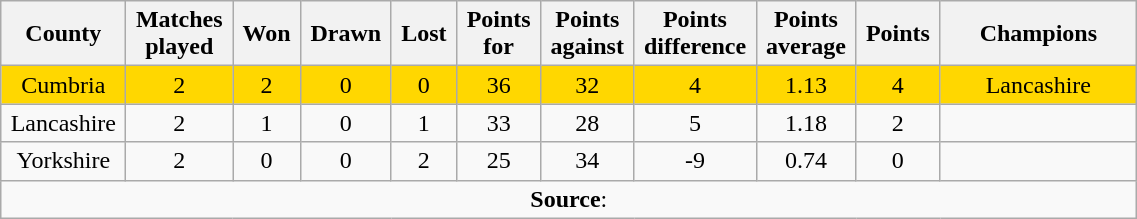<table class="wikitable plainrowheaders" style="text-align: center; width: 60%">
<tr>
<th scope="col" style="width: 5%;">County</th>
<th scope="col" style="width: 5%;">Matches played</th>
<th scope="col" style="width: 5%;">Won</th>
<th scope="col" style="width: 5%;">Drawn</th>
<th scope="col" style="width: 5%;">Lost</th>
<th scope="col" style="width: 5%;">Points for</th>
<th scope="col" style="width: 5%;">Points against</th>
<th scope="col" style="width: 5%;">Points difference</th>
<th scope="col" style="width: 5%;">Points average</th>
<th scope="col" style="width: 5%;">Points</th>
<th scope="col" style="width: 15%;">Champions</th>
</tr>
<tr style="background: gold;">
<td>Cumbria</td>
<td>2</td>
<td>2</td>
<td>0</td>
<td>0</td>
<td>36</td>
<td>32</td>
<td>4</td>
<td>1.13</td>
<td>4</td>
<td>Lancashire</td>
</tr>
<tr>
<td>Lancashire</td>
<td>2</td>
<td>1</td>
<td>0</td>
<td>1</td>
<td>33</td>
<td>28</td>
<td>5</td>
<td>1.18</td>
<td>2</td>
<td></td>
</tr>
<tr>
<td>Yorkshire</td>
<td>2</td>
<td>0</td>
<td>0</td>
<td>2</td>
<td>25</td>
<td>34</td>
<td>-9</td>
<td>0.74</td>
<td>0</td>
<td></td>
</tr>
<tr>
<td colspan="11"><strong>Source</strong>:</td>
</tr>
</table>
